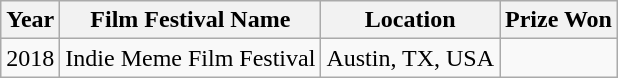<table class="wikitable">
<tr>
<th>Year</th>
<th>Film Festival Name</th>
<th>Location</th>
<th>Prize Won</th>
</tr>
<tr>
<td>2018</td>
<td>Indie Meme Film Festival</td>
<td>Austin, TX, USA</td>
<td></td>
</tr>
</table>
